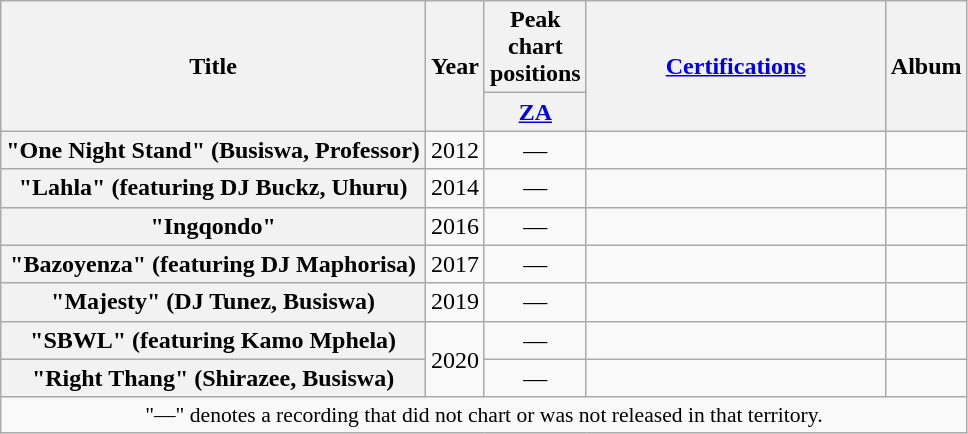<table class="wikitable plainrowheaders" style="text-align:center;">
<tr>
<th scope="col" rowspan="2">Title</th>
<th scope="col" rowspan="2">Year</th>
<th scope="col" colspan="1">Peak chart positions</th>
<th scope="col" rowspan="2" style="width:12em;"><a href='#'>Certifications</a></th>
<th scope="col" rowspan="2">Album</th>
</tr>
<tr>
<th scope="col" style="width:3em;font-size:100%;"><a href='#'>ZA</a><br></th>
</tr>
<tr>
<th scope="row">"One Night Stand" (Busiswa, Professor)</th>
<td>2012</td>
<td>—</td>
<td></td>
<td></td>
</tr>
<tr>
<th scope="row">"Lahla" (featuring DJ Buckz, Uhuru)</th>
<td>2014</td>
<td>—</td>
<td></td>
<td></td>
</tr>
<tr>
<th scope="row">"Ingqondo"</th>
<td>2016</td>
<td>—</td>
<td></td>
<td></td>
</tr>
<tr>
<th scope="row">"Bazoyenza" (featuring DJ Maphorisa)</th>
<td>2017</td>
<td>—</td>
<td></td>
<td></td>
</tr>
<tr>
<th scope="row">"Majesty" (DJ Tunez, Busiswa)</th>
<td>2019</td>
<td>—</td>
<td></td>
<td></td>
</tr>
<tr>
<th scope="row">"SBWL" (featuring Kamo Mphela)</th>
<td rowspan=2>2020</td>
<td>—</td>
<td></td>
<td></td>
</tr>
<tr>
<th scope="row">"Right Thang" (Shirazee, Busiswa)</th>
<td>—</td>
<td></td>
<td></td>
</tr>
<tr>
<td colspan="8" style="font-size:90%">"—" denotes a recording that did not chart or was not released in that territory.</td>
</tr>
</table>
